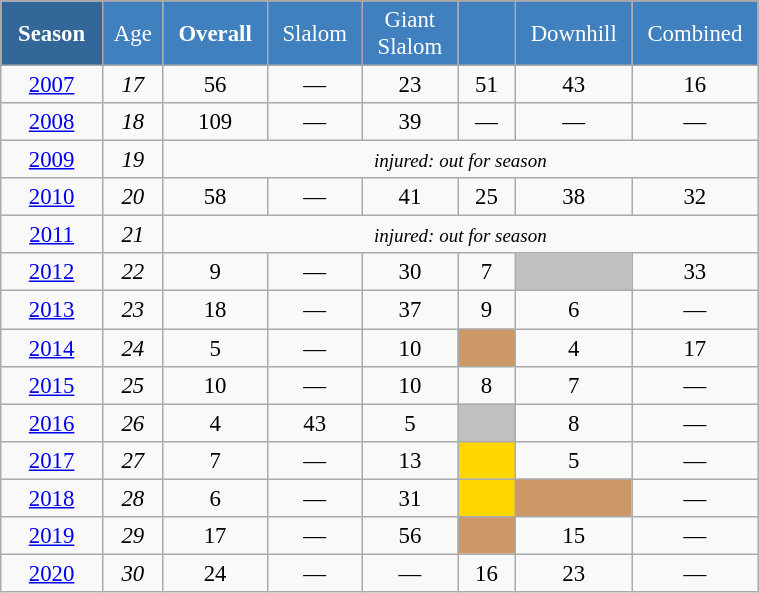<table class="wikitable"  style="font-size:95%; text-align:center; border:gray solid 1px; width:40%;">
<tr style="background:#369; color:white;">
<td rowspan="2" style="width:6%;"><strong>Season</strong></td>
</tr>
<tr style="background:#4180be; color:white;">
<td style="width:3%;">Age</td>
<td style="width:5%;"><strong>Overall</strong></td>
<td style="width:5%;">Slalom</td>
<td style="width:5%;">Giant<br>Slalom</td>
<td style="width:5%;"></td>
<td style="width:5%;">Downhill</td>
<td style="width:5%;">Combined</td>
</tr>
<tr>
<td><a href='#'>2007</a></td>
<td><em>17</em></td>
<td>56</td>
<td>—</td>
<td>23</td>
<td>51</td>
<td>43</td>
<td>16</td>
</tr>
<tr>
<td><a href='#'>2008</a></td>
<td><em>18</em></td>
<td>109</td>
<td>—</td>
<td>39</td>
<td>—</td>
<td>—</td>
<td>—</td>
</tr>
<tr>
<td><a href='#'>2009</a></td>
<td><em>19</em></td>
<td colspan=6><small><em>injured: out for season</em></small></td>
</tr>
<tr>
<td><a href='#'>2010</a></td>
<td><em>20</em></td>
<td>58</td>
<td>—</td>
<td>41</td>
<td>25</td>
<td>38</td>
<td>32</td>
</tr>
<tr>
<td><a href='#'>2011</a></td>
<td><em>21</em></td>
<td colspan=6><small><em>injured: out for season</em></small></td>
</tr>
<tr>
<td><a href='#'>2012</a></td>
<td><em>22</em></td>
<td>9</td>
<td>—</td>
<td>30</td>
<td>7</td>
<td style="background:silver;"></td>
<td>33</td>
</tr>
<tr>
<td><a href='#'>2013</a></td>
<td><em>23</em></td>
<td>18</td>
<td>—</td>
<td>37</td>
<td>9</td>
<td>6</td>
<td>—</td>
</tr>
<tr>
<td><a href='#'>2014</a></td>
<td><em>24</em></td>
<td>5</td>
<td>—</td>
<td>10</td>
<td style="background:#c96;"></td>
<td>4</td>
<td>17</td>
</tr>
<tr>
<td><a href='#'>2015</a></td>
<td><em>25</em></td>
<td>10</td>
<td>—</td>
<td>10</td>
<td>8</td>
<td>7</td>
<td>—</td>
</tr>
<tr>
<td><a href='#'>2016</a></td>
<td><em>26</em></td>
<td>4</td>
<td>43</td>
<td>5</td>
<td style="background:silver;"></td>
<td>8</td>
<td>—</td>
</tr>
<tr>
<td><a href='#'>2017</a></td>
<td><em>27</em></td>
<td>7</td>
<td>—</td>
<td>13</td>
<td style="background:gold;"></td>
<td>5</td>
<td>—</td>
</tr>
<tr>
<td><a href='#'>2018</a></td>
<td><em>28</em></td>
<td>6</td>
<td>—</td>
<td>31</td>
<td style="background:gold;"></td>
<td style="background:#c96;"></td>
<td>—</td>
</tr>
<tr>
<td><a href='#'>2019</a></td>
<td><em>29</em></td>
<td>17</td>
<td>—</td>
<td>56</td>
<td style="background:#c96;"></td>
<td>15</td>
<td>—</td>
</tr>
<tr>
<td><a href='#'>2020</a></td>
<td><em>30</em></td>
<td>24</td>
<td>—</td>
<td>—</td>
<td>16</td>
<td>23</td>
<td>—</td>
</tr>
</table>
